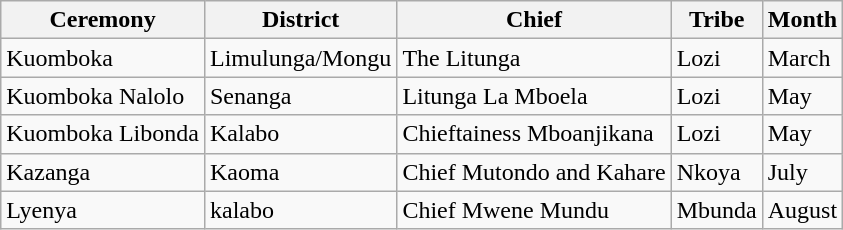<table class="wikitable">
<tr>
<th>Ceremony</th>
<th>District</th>
<th>Chief</th>
<th>Tribe</th>
<th>Month</th>
</tr>
<tr>
<td>Kuomboka</td>
<td>Limulunga/Mongu</td>
<td>The Litunga</td>
<td>Lozi</td>
<td>March</td>
</tr>
<tr>
<td>Kuomboka Nalolo</td>
<td>Senanga</td>
<td>Litunga La Mboela</td>
<td>Lozi</td>
<td>May</td>
</tr>
<tr>
<td>Kuomboka Libonda</td>
<td>Kalabo</td>
<td>Chieftainess Mboanjikana</td>
<td>Lozi</td>
<td>May</td>
</tr>
<tr>
<td>Kazanga</td>
<td>Kaoma</td>
<td>Chief Mutondo and Kahare</td>
<td>Nkoya</td>
<td>July</td>
</tr>
<tr>
<td>Lyenya</td>
<td>kalabo</td>
<td>Chief Mwene Mundu</td>
<td>Mbunda</td>
<td>August</td>
</tr>
</table>
